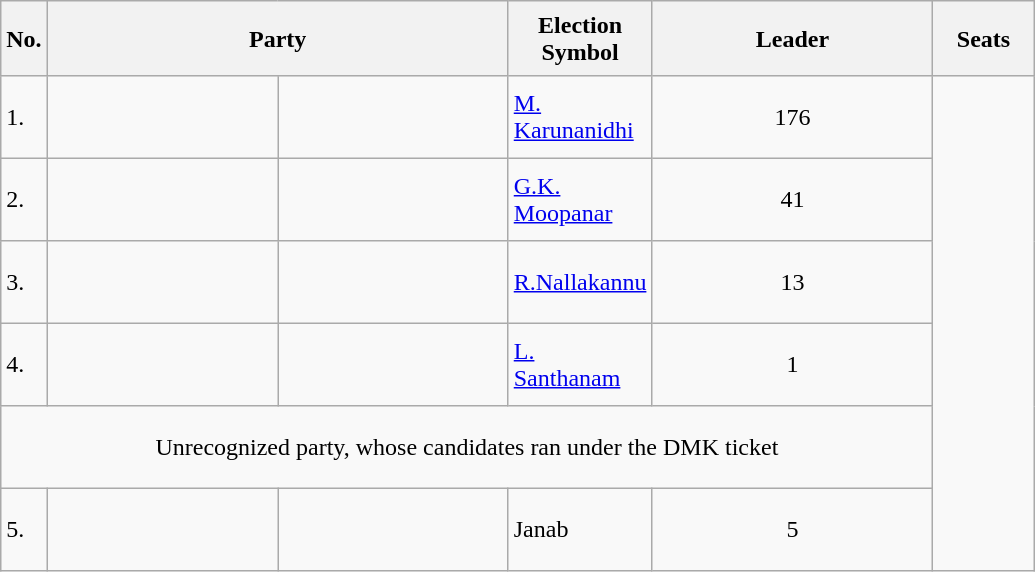<table class="wikitable">
<tr style="height: 50px;">
<th>No.</th>
<th scope="col" style="width:300px;"colspan="2">Party</th>
<th scope="col" style="width:80px;">Election Symbol</th>
<th scope="col" style="width:180px;">Leader</th>
<th scope="col" style="width:60px;">Seats</th>
</tr>
<tr style="height: 55px;">
<td>1.</td>
<td></td>
<td style="text-align:center;"></td>
<td><a href='#'>M. Karunanidhi</a></td>
<td style="text-align:center;">176</td>
</tr>
<tr style="height: 55px;">
<td>2.</td>
<td></td>
<td style="text-align:center;"></td>
<td><a href='#'>G.K. Moopanar</a></td>
<td style="text-align:center;">41</td>
</tr>
<tr style="height: 55px;">
<td>3.</td>
<td></td>
<td style="text-align:center;"></td>
<td><a href='#'>R.Nallakannu</a></td>
<td style="text-align:center;">13</td>
</tr>
<tr style="height: 55px;">
<td>4.</td>
<td></td>
<td style="text-align:center;"></td>
<td><a href='#'>L. Santhanam</a></td>
<td style="text-align:center;">1</td>
</tr>
<tr style="height: 55px;">
<td colspan="5" style="text-align:center;">Unrecognized party, whose candidates ran under the DMK ticket</td>
</tr>
<tr style="height: 55px;">
<td>5.</td>
<td></td>
<td style="text-align:center;"></td>
<td>Janab</td>
<td style="text-align:center;">5</td>
</tr>
</table>
